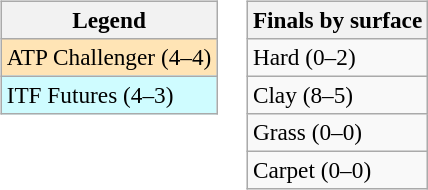<table>
<tr valign=top>
<td><br><table class=wikitable style=font-size:97%>
<tr>
<th>Legend</th>
</tr>
<tr bgcolor=moccasin>
<td>ATP Challenger (4–4)</td>
</tr>
<tr bgcolor=cffcff>
<td>ITF Futures (4–3)</td>
</tr>
</table>
</td>
<td><br><table class=wikitable style=font-size:97%>
<tr>
<th>Finals by surface</th>
</tr>
<tr>
<td>Hard (0–2)</td>
</tr>
<tr>
<td>Clay (8–5)</td>
</tr>
<tr>
<td>Grass (0–0)</td>
</tr>
<tr>
<td>Carpet (0–0)</td>
</tr>
</table>
</td>
</tr>
</table>
